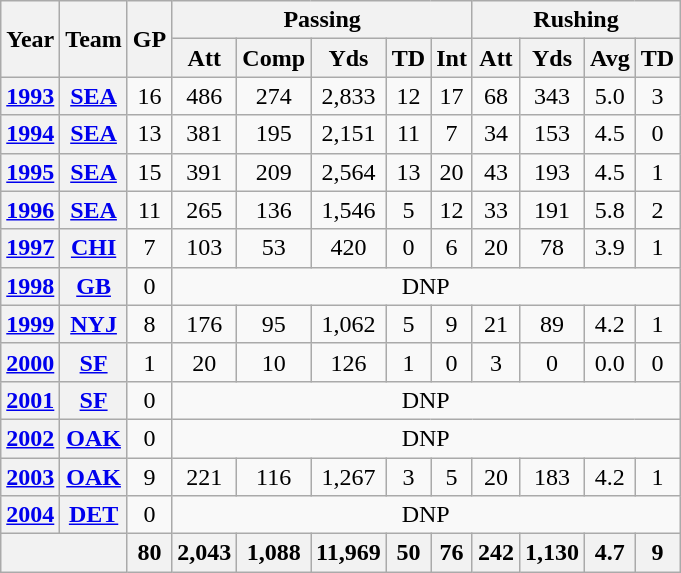<table class=wikitable style="text-align:center">
<tr>
<th rowspan="2">Year</th>
<th rowspan="2">Team</th>
<th rowspan="2">GP</th>
<th colspan="5">Passing</th>
<th colspan="4">Rushing</th>
</tr>
<tr>
<th>Att</th>
<th>Comp</th>
<th>Yds</th>
<th>TD</th>
<th>Int</th>
<th>Att</th>
<th>Yds</th>
<th>Avg</th>
<th>TD</th>
</tr>
<tr>
<th><a href='#'>1993</a></th>
<th><a href='#'>SEA</a></th>
<td>16</td>
<td>486</td>
<td>274</td>
<td>2,833</td>
<td>12</td>
<td>17</td>
<td>68</td>
<td>343</td>
<td>5.0</td>
<td>3</td>
</tr>
<tr>
<th><a href='#'>1994</a></th>
<th><a href='#'>SEA</a></th>
<td>13</td>
<td>381</td>
<td>195</td>
<td>2,151</td>
<td>11</td>
<td>7</td>
<td>34</td>
<td>153</td>
<td>4.5</td>
<td>0</td>
</tr>
<tr>
<th><a href='#'>1995</a></th>
<th><a href='#'>SEA</a></th>
<td>15</td>
<td>391</td>
<td>209</td>
<td>2,564</td>
<td>13</td>
<td>20</td>
<td>43</td>
<td>193</td>
<td>4.5</td>
<td>1</td>
</tr>
<tr>
<th><a href='#'>1996</a></th>
<th><a href='#'>SEA</a></th>
<td>11</td>
<td>265</td>
<td>136</td>
<td>1,546</td>
<td>5</td>
<td>12</td>
<td>33</td>
<td>191</td>
<td>5.8</td>
<td>2</td>
</tr>
<tr>
<th><a href='#'>1997</a></th>
<th><a href='#'>CHI</a></th>
<td>7</td>
<td>103</td>
<td>53</td>
<td>420</td>
<td>0</td>
<td>6</td>
<td>20</td>
<td>78</td>
<td>3.9</td>
<td>1</td>
</tr>
<tr>
<th><a href='#'>1998</a></th>
<th><a href='#'>GB</a></th>
<td>0</td>
<td colspan="9">DNP</td>
</tr>
<tr>
<th><a href='#'>1999</a></th>
<th><a href='#'>NYJ</a></th>
<td>8</td>
<td>176</td>
<td>95</td>
<td>1,062</td>
<td>5</td>
<td>9</td>
<td>21</td>
<td>89</td>
<td>4.2</td>
<td>1</td>
</tr>
<tr>
<th><a href='#'>2000</a></th>
<th><a href='#'>SF</a></th>
<td>1</td>
<td>20</td>
<td>10</td>
<td>126</td>
<td>1</td>
<td>0</td>
<td>3</td>
<td>0</td>
<td>0.0</td>
<td>0</td>
</tr>
<tr>
<th><a href='#'>2001</a></th>
<th><a href='#'>SF</a></th>
<td>0</td>
<td colspan="9">DNP</td>
</tr>
<tr>
<th><a href='#'>2002</a></th>
<th><a href='#'>OAK</a></th>
<td>0</td>
<td colspan="9">DNP</td>
</tr>
<tr>
<th><a href='#'>2003</a></th>
<th><a href='#'>OAK</a></th>
<td>9</td>
<td>221</td>
<td>116</td>
<td>1,267</td>
<td>3</td>
<td>5</td>
<td>20</td>
<td>183</td>
<td>4.2</td>
<td>1</td>
</tr>
<tr>
<th><a href='#'>2004</a></th>
<th><a href='#'>DET</a></th>
<td>0</td>
<td colspan="9">DNP</td>
</tr>
<tr>
<th colspan="2"></th>
<th>80</th>
<th>2,043</th>
<th>1,088</th>
<th>11,969</th>
<th>50</th>
<th>76</th>
<th>242</th>
<th>1,130</th>
<th>4.7</th>
<th>9</th>
</tr>
</table>
